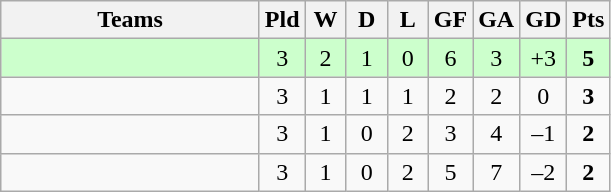<table class="wikitable" style="text-align: center;">
<tr>
<th width=165>Teams</th>
<th width=20>Pld</th>
<th width=20>W</th>
<th width=20>D</th>
<th width=20>L</th>
<th width=20>GF</th>
<th width=20>GA</th>
<th width=20>GD</th>
<th width=20>Pts</th>
</tr>
<tr align=center style="background:#ccffcc;">
<td style="text-align:left;"></td>
<td>3</td>
<td>2</td>
<td>1</td>
<td>0</td>
<td>6</td>
<td>3</td>
<td>+3</td>
<td><strong>5</strong></td>
</tr>
<tr>
<td style="text-align:left;"></td>
<td>3</td>
<td>1</td>
<td>1</td>
<td>1</td>
<td>2</td>
<td>2</td>
<td>0</td>
<td><strong>3</strong></td>
</tr>
<tr align=center>
<td style="text-align:left;"></td>
<td>3</td>
<td>1</td>
<td>0</td>
<td>2</td>
<td>3</td>
<td>4</td>
<td>–1</td>
<td><strong>2</strong></td>
</tr>
<tr align=center>
<td style="text-align:left;"></td>
<td>3</td>
<td>1</td>
<td>0</td>
<td>2</td>
<td>5</td>
<td>7</td>
<td>–2</td>
<td><strong>2</strong></td>
</tr>
</table>
